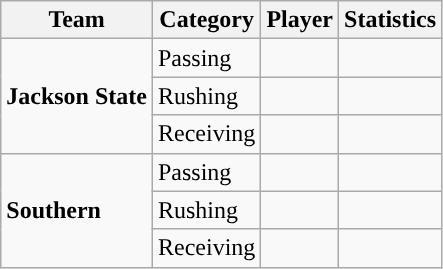<table class="wikitable" style="float: left;">
<tr>
<th>Team</th>
<th>Category</th>
<th>Player</th>
<th>Statistics</th>
</tr>
<tr>
<td rowspan=3><strong>Jackson State</strong></td>
<td>Passing</td>
<td></td>
<td> </td>
</tr>
<tr>
<td>Rushing</td>
<td></td>
<td> </td>
</tr>
<tr>
<td>Receiving</td>
<td></td>
<td> </td>
</tr>
<tr>
<td rowspan=3><strong>Southern</strong></td>
<td>Passing</td>
<td></td>
<td> </td>
</tr>
<tr>
<td>Rushing</td>
<td></td>
<td> </td>
</tr>
<tr>
<td>Receiving</td>
<td></td>
<td> </td>
</tr>
</table>
